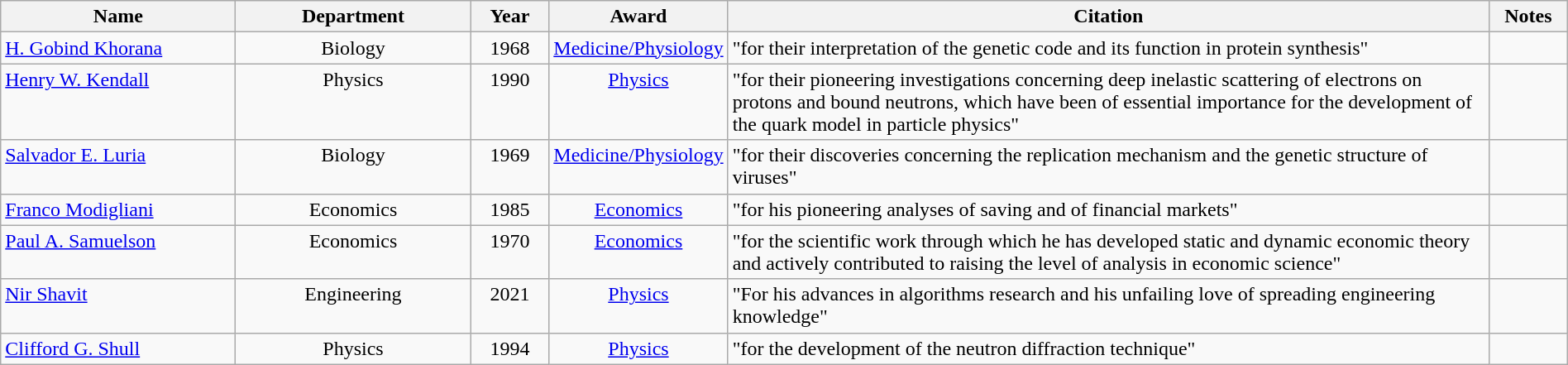<table class="wikitable sortable" style="width:100%">
<tr>
<th style="width:15%;">Name</th>
<th style="width:15%;">Department</th>
<th style="width:5%;">Year</th>
<th style="width:10%;">Award</th>
<th style="width:*;">Citation</th>
<th style="width:5%;">Notes</th>
</tr>
<tr valign="top">
<td><a href='#'>H. Gobind Khorana</a></td>
<td style="text-align:center;">Biology</td>
<td style="text-align:center;">1968</td>
<td style="text-align:center;"><a href='#'>Medicine/Physiology</a></td>
<td style="text-align:left;">"for their interpretation of the genetic code and its function in protein synthesis"</td>
<td style="text-align:center;"></td>
</tr>
<tr valign="top">
<td><a href='#'>Henry W. Kendall</a></td>
<td style="text-align:center;">Physics</td>
<td style="text-align:center;">1990</td>
<td style="text-align:center;"><a href='#'>Physics</a></td>
<td style="text-align:left;">"for their pioneering investigations concerning deep inelastic scattering of electrons on protons and bound neutrons, which have been of essential importance for the development of the quark model in particle physics"</td>
<td style="text-align:center;"></td>
</tr>
<tr valign="top">
<td><a href='#'>Salvador E. Luria</a></td>
<td style="text-align:center;">Biology</td>
<td style="text-align:center;">1969</td>
<td style="text-align:center;"><a href='#'>Medicine/Physiology</a></td>
<td style="text-align:left;">"for their discoveries concerning the replication mechanism and the genetic structure of viruses"</td>
<td style="text-align:center;"></td>
</tr>
<tr valign="top">
<td><a href='#'>Franco Modigliani</a></td>
<td style="text-align:center;">Economics</td>
<td style="text-align:center;">1985</td>
<td style="text-align:center;"><a href='#'>Economics</a></td>
<td style="text-align:left;">"for his pioneering analyses of saving and of financial markets"</td>
<td style="text-align:center;"></td>
</tr>
<tr valign="top">
<td><a href='#'>Paul A. Samuelson</a></td>
<td style="text-align:center;">Economics</td>
<td style="text-align:center;">1970</td>
<td style="text-align:center;"><a href='#'>Economics</a></td>
<td style="text-align:left;">"for the scientific work through which he has developed static and dynamic economic theory and actively contributed to raising the level of analysis in economic science"</td>
<td style="text-align:center;"></td>
</tr>
<tr valign="top">
<td><a href='#'>Nir Shavit</a></td>
<td style="text-align:center;">Engineering</td>
<td style="text-align:center;">2021</td>
<td style="text-align:center;"><a href='#'>Physics</a></td>
<td style="text-align:left;">"For his advances in algorithms research and his unfailing love of spreading engineering knowledge"</td>
<td style="text-align:center;"></td>
</tr>
<tr valign="top">
<td><a href='#'>Clifford G. Shull</a></td>
<td style="text-align:center;">Physics</td>
<td style="text-align:center;">1994</td>
<td style="text-align:center;"><a href='#'>Physics</a></td>
<td style="text-align:left;">"for the development of the neutron diffraction technique"</td>
<td style="text-align:center;"></td>
</tr>
</table>
